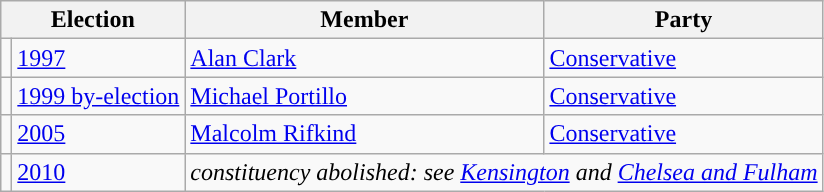<table class="wikitable">
<tr>
<th colspan="2">Election</th>
<th>Member </th>
<th>Party</th>
</tr>
<tr>
<td style="color:inherit;background-color: "></td>
<td><a href='#'>1997</a></td>
<td><a href='#'>Alan Clark</a></td>
<td><a href='#'>Conservative</a></td>
</tr>
<tr>
<td style="color:inherit;background-color: "></td>
<td><a href='#'>1999 by-election</a></td>
<td><a href='#'>Michael Portillo</a></td>
<td><a href='#'>Conservative</a></td>
</tr>
<tr>
<td style="color:inherit;background-color: "></td>
<td><a href='#'>2005</a></td>
<td><a href='#'>Malcolm Rifkind</a></td>
<td><a href='#'>Conservative</a></td>
</tr>
<tr>
<td></td>
<td><a href='#'>2010</a></td>
<td colspan="2"><em>constituency abolished: see <a href='#'>Kensington</a> and <a href='#'>Chelsea and Fulham</a></em></td>
</tr>
</table>
